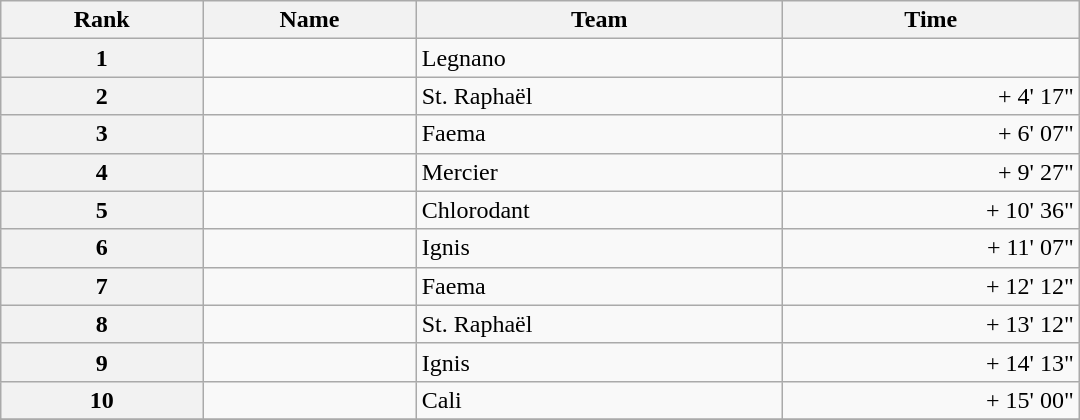<table class="wikitable" style="width:45em;margin-bottom:0;">
<tr>
<th>Rank</th>
<th>Name</th>
<th>Team</th>
<th>Time</th>
</tr>
<tr>
<th style="text-align:center">1</th>
<td> </td>
<td>Legnano</td>
<td align="right"></td>
</tr>
<tr>
<th style="text-align:center">2</th>
<td></td>
<td>St. Raphaël</td>
<td align="right">+ 4' 17"</td>
</tr>
<tr>
<th style="text-align:center">3</th>
<td></td>
<td>Faema</td>
<td align="right">+ 6' 07"</td>
</tr>
<tr>
<th style="text-align:center">4</th>
<td></td>
<td>Mercier</td>
<td align="right">+ 9' 27"</td>
</tr>
<tr>
<th style="text-align:center">5</th>
<td></td>
<td>Chlorodant</td>
<td align="right">+ 10' 36"</td>
</tr>
<tr>
<th style="text-align:center">6</th>
<td></td>
<td>Ignis</td>
<td align="right">+ 11' 07"</td>
</tr>
<tr>
<th style="text-align:center">7</th>
<td></td>
<td>Faema</td>
<td align="right">+ 12' 12"</td>
</tr>
<tr>
<th style="text-align:center">8</th>
<td></td>
<td>St. Raphaël</td>
<td align="right">+ 13' 12"</td>
</tr>
<tr>
<th style="text-align:center">9</th>
<td></td>
<td>Ignis</td>
<td align="right">+ 14' 13"</td>
</tr>
<tr>
<th style="text-align:center">10</th>
<td></td>
<td>Cali</td>
<td align="right">+ 15' 00"</td>
</tr>
<tr>
</tr>
</table>
